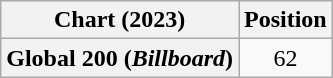<table class="wikitable sortable plainrowheaders" style="text-align:center">
<tr>
<th scope="col">Chart (2023)</th>
<th scope="col">Position</th>
</tr>
<tr>
<th scope="row">Global 200 (<em>Billboard</em>)</th>
<td>62</td>
</tr>
</table>
